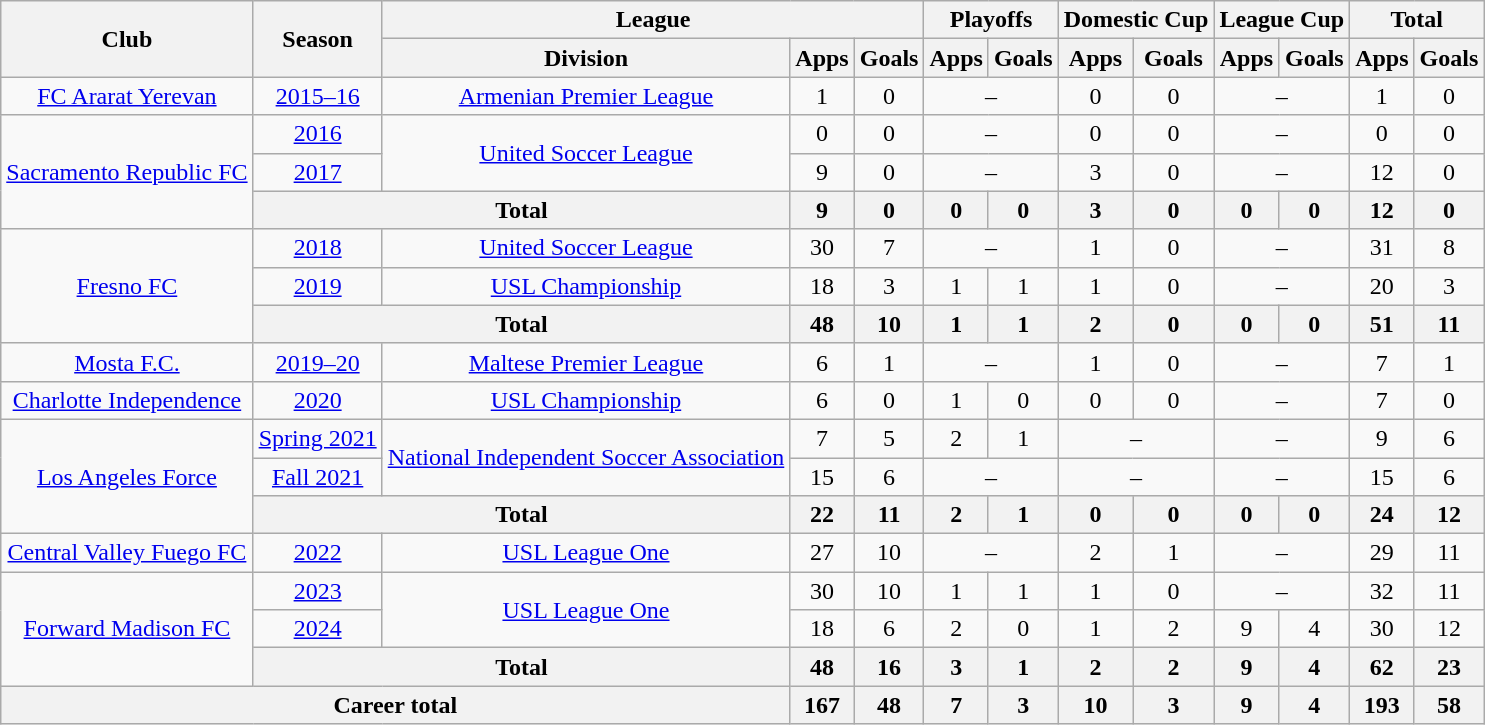<table class="wikitable" style="text-align:center; vertical-align:middle">
<tr>
<th rowspan="2">Club</th>
<th rowspan="2">Season</th>
<th colspan="3">League</th>
<th colspan="2">Playoffs</th>
<th colspan="2">Domestic Cup</th>
<th colspan="2">League Cup</th>
<th colspan="2">Total</th>
</tr>
<tr>
<th>Division</th>
<th>Apps</th>
<th>Goals</th>
<th>Apps</th>
<th>Goals</th>
<th>Apps</th>
<th>Goals</th>
<th>Apps</th>
<th>Goals</th>
<th>Apps</th>
<th>Goals</th>
</tr>
<tr>
<td><a href='#'>FC Ararat Yerevan</a></td>
<td><a href='#'>2015–16</a></td>
<td><a href='#'>Armenian Premier League</a></td>
<td>1</td>
<td>0</td>
<td colspan="2">–</td>
<td>0</td>
<td>0</td>
<td colspan="2">–</td>
<td>1</td>
<td>0</td>
</tr>
<tr>
<td rowspan="3"><a href='#'>Sacramento Republic FC</a></td>
<td><a href='#'>2016</a></td>
<td rowspan="2"><a href='#'>United Soccer League</a></td>
<td>0</td>
<td>0</td>
<td colspan="2">–</td>
<td>0</td>
<td>0</td>
<td colspan="2">–</td>
<td>0</td>
<td>0</td>
</tr>
<tr>
<td><a href='#'>2017</a></td>
<td>9</td>
<td>0</td>
<td colspan="2">–</td>
<td>3</td>
<td>0</td>
<td colspan="2">–</td>
<td>12</td>
<td>0</td>
</tr>
<tr>
<th colspan="2">Total</th>
<th>9</th>
<th>0</th>
<th>0</th>
<th>0</th>
<th>3</th>
<th>0</th>
<th>0</th>
<th>0</th>
<th>12</th>
<th>0</th>
</tr>
<tr>
<td rowspan="3"><a href='#'>Fresno FC</a></td>
<td><a href='#'>2018</a></td>
<td><a href='#'>United Soccer League</a></td>
<td>30</td>
<td>7</td>
<td colspan="2">–</td>
<td>1</td>
<td>0</td>
<td colspan="2">–</td>
<td>31</td>
<td>8</td>
</tr>
<tr>
<td><a href='#'>2019</a></td>
<td><a href='#'>USL Championship</a></td>
<td>18</td>
<td>3</td>
<td>1</td>
<td>1</td>
<td>1</td>
<td>0</td>
<td colspan="2">–</td>
<td>20</td>
<td>3</td>
</tr>
<tr>
<th colspan="2">Total</th>
<th>48</th>
<th>10</th>
<th>1</th>
<th>1</th>
<th>2</th>
<th>0</th>
<th>0</th>
<th>0</th>
<th>51</th>
<th>11</th>
</tr>
<tr>
<td><a href='#'>Mosta F.C.</a></td>
<td><a href='#'>2019–20</a></td>
<td><a href='#'>Maltese Premier League</a></td>
<td>6</td>
<td>1</td>
<td colspan="2">–</td>
<td>1</td>
<td>0</td>
<td colspan="2">–</td>
<td>7</td>
<td>1</td>
</tr>
<tr>
<td><a href='#'>Charlotte Independence</a></td>
<td><a href='#'>2020</a></td>
<td><a href='#'>USL Championship</a></td>
<td>6</td>
<td>0</td>
<td>1</td>
<td>0</td>
<td>0</td>
<td>0</td>
<td colspan="2">–</td>
<td>7</td>
<td>0</td>
</tr>
<tr>
<td rowspan="3"><a href='#'>Los Angeles Force</a></td>
<td><a href='#'>Spring 2021</a></td>
<td rowspan="2"><a href='#'>National Independent Soccer Association</a></td>
<td>7</td>
<td>5</td>
<td>2</td>
<td>1</td>
<td colspan="2">–</td>
<td colspan="2">–</td>
<td>9</td>
<td>6</td>
</tr>
<tr>
<td><a href='#'>Fall 2021</a></td>
<td>15</td>
<td>6</td>
<td colspan="2">–</td>
<td colspan="2">–</td>
<td colspan="2">–</td>
<td>15</td>
<td>6</td>
</tr>
<tr>
<th colspan="2">Total</th>
<th>22</th>
<th>11</th>
<th>2</th>
<th>1</th>
<th>0</th>
<th>0</th>
<th>0</th>
<th>0</th>
<th>24</th>
<th>12</th>
</tr>
<tr>
<td><a href='#'>Central Valley Fuego FC</a></td>
<td><a href='#'>2022</a></td>
<td><a href='#'>USL League One</a></td>
<td>27</td>
<td>10</td>
<td colspan="2">–</td>
<td>2</td>
<td>1</td>
<td colspan="2">–</td>
<td>29</td>
<td>11</td>
</tr>
<tr>
<td rowspan="3"><a href='#'>Forward Madison FC</a></td>
<td><a href='#'>2023</a></td>
<td rowspan="2"><a href='#'>USL League One</a></td>
<td>30</td>
<td>10</td>
<td>1</td>
<td>1</td>
<td>1</td>
<td>0</td>
<td colspan="2">–</td>
<td>32</td>
<td>11</td>
</tr>
<tr>
<td><a href='#'>2024</a></td>
<td>18</td>
<td>6</td>
<td>2</td>
<td>0</td>
<td>1</td>
<td>2</td>
<td>9</td>
<td>4</td>
<td>30</td>
<td>12</td>
</tr>
<tr>
<th colspan="2">Total</th>
<th>48</th>
<th>16</th>
<th>3</th>
<th>1</th>
<th>2</th>
<th>2</th>
<th>9</th>
<th>4</th>
<th>62</th>
<th>23</th>
</tr>
<tr>
<th colspan="3">Career total</th>
<th>167</th>
<th>48</th>
<th>7</th>
<th>3</th>
<th>10</th>
<th>3</th>
<th>9</th>
<th>4</th>
<th>193</th>
<th>58</th>
</tr>
</table>
